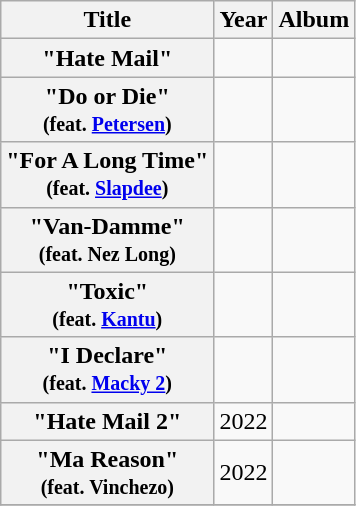<table class="wikitable">
<tr>
<th scope="col">Title</th>
<th scope="col">Year</th>
<th scope="col">Album</th>
</tr>
<tr>
<th>"Hate Mail"</th>
<td></td>
<td></td>
</tr>
<tr>
<th scope="row">"Do or Die"<br><small>(feat. <a href='#'>Petersen</a>)</small></th>
<td></td>
<td></td>
</tr>
<tr>
<th scope="row">"For A Long Time"<br><small>(feat. <a href='#'>Slapdee</a>)</small></th>
<td></td>
<td></td>
</tr>
<tr>
<th scope="row">"Van-Damme"<br><small>(feat. Nez Long)</small></th>
<td></td>
<td></td>
</tr>
<tr>
<th scope="row">"Toxic"<br><small>(feat. <a href='#'>Kantu</a>)</small></th>
<td></td>
<td></td>
</tr>
<tr>
<th scope="row">"I Declare"<br><small>(feat. <a href='#'>Macky 2</a>)</small></th>
<td></td>
<td></td>
</tr>
<tr>
<th>"Hate Mail 2"</th>
<td>2022</td>
<td></td>
</tr>
<tr>
<th scope="row">"Ma Reason"<br><small>(feat. Vinchezo)</small></th>
<td>2022</td>
<td></td>
</tr>
<tr>
</tr>
</table>
